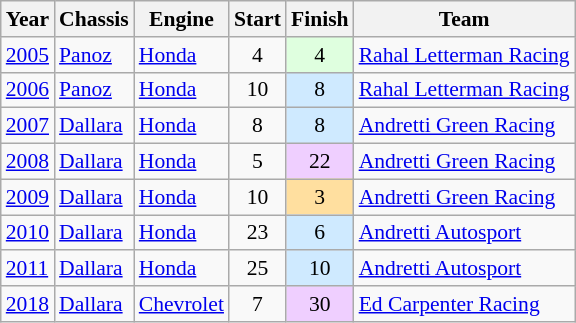<table class="wikitable" style="font-size: 90%;">
<tr>
<th scope="col">Year</th>
<th scope="col">Chassis</th>
<th scope="col">Engine</th>
<th scope="col">Start</th>
<th scope="col">Finish</th>
<th scope="col">Team</th>
</tr>
<tr>
<td><a href='#'>2005</a></td>
<td><a href='#'>Panoz</a></td>
<td><a href='#'>Honda</a></td>
<td style="text-align:center">4</td>
<td style="text-align:center; background:#dfffdf;">4</td>
<td nowrap><a href='#'>Rahal Letterman Racing</a></td>
</tr>
<tr>
<td><a href='#'>2006</a></td>
<td><a href='#'>Panoz</a></td>
<td><a href='#'>Honda</a></td>
<td style="text-align:center">10</td>
<td style="text-align:center; background:#cfeaff;">8</td>
<td nowrap><a href='#'>Rahal Letterman Racing</a></td>
</tr>
<tr>
<td><a href='#'>2007</a></td>
<td><a href='#'>Dallara</a></td>
<td><a href='#'>Honda</a></td>
<td style="text-align:center">8</td>
<td style="text-align:center; background:#cfeaff;">8</td>
<td><a href='#'>Andretti Green Racing</a></td>
</tr>
<tr>
<td><a href='#'>2008</a></td>
<td><a href='#'>Dallara</a></td>
<td><a href='#'>Honda</a></td>
<td style="text-align:center">5</td>
<td style="text-align:center; background:#efcfff;">22</td>
<td><a href='#'>Andretti Green Racing</a></td>
</tr>
<tr>
<td><a href='#'>2009</a></td>
<td><a href='#'>Dallara</a></td>
<td><a href='#'>Honda</a></td>
<td style="text-align:center">10</td>
<td style="text-align:center; background:#ffdf9f;">3</td>
<td><a href='#'>Andretti Green Racing</a></td>
</tr>
<tr>
<td><a href='#'>2010</a></td>
<td><a href='#'>Dallara</a></td>
<td><a href='#'>Honda</a></td>
<td style="text-align:center">23</td>
<td style="text-align:center; background:#cfeaff;">6</td>
<td><a href='#'>Andretti Autosport</a></td>
</tr>
<tr>
<td><a href='#'>2011</a></td>
<td><a href='#'>Dallara</a></td>
<td><a href='#'>Honda</a></td>
<td style="text-align:center">25</td>
<td style="text-align:center; background:#cfeaff;">10</td>
<td><a href='#'>Andretti Autosport</a></td>
</tr>
<tr>
<td><a href='#'>2018</a></td>
<td><a href='#'>Dallara</a></td>
<td><a href='#'>Chevrolet</a></td>
<td style="text-align:center">7</td>
<td style="text-align:center; background:#EFCFFF;">30</td>
<td><a href='#'>Ed Carpenter Racing</a></td>
</tr>
</table>
